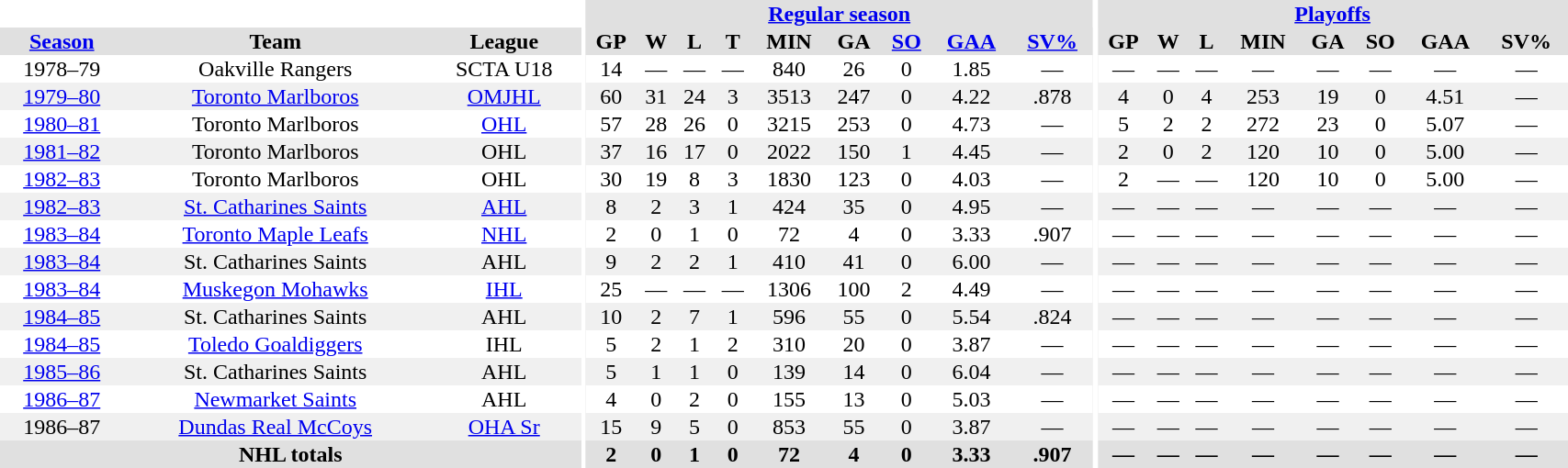<table border="0" cellpadding="1" cellspacing="0" style="width:90%; text-align:center;">
<tr bgcolor="#e0e0e0">
<th colspan="3" bgcolor="#ffffff"></th>
<th rowspan="99" bgcolor="#ffffff"></th>
<th colspan="9" bgcolor="#e0e0e0"><a href='#'>Regular season</a></th>
<th rowspan="99" bgcolor="#ffffff"></th>
<th colspan="8" bgcolor="#e0e0e0"><a href='#'>Playoffs</a></th>
</tr>
<tr bgcolor="#e0e0e0">
<th><a href='#'>Season</a></th>
<th>Team</th>
<th>League</th>
<th>GP</th>
<th>W</th>
<th>L</th>
<th>T</th>
<th>MIN</th>
<th>GA</th>
<th><a href='#'>SO</a></th>
<th><a href='#'>GAA</a></th>
<th><a href='#'>SV%</a></th>
<th>GP</th>
<th>W</th>
<th>L</th>
<th>MIN</th>
<th>GA</th>
<th>SO</th>
<th>GAA</th>
<th>SV%</th>
</tr>
<tr>
<td>1978–79</td>
<td>Oakville Rangers</td>
<td>SCTA U18</td>
<td>14</td>
<td>—</td>
<td>—</td>
<td>—</td>
<td>840</td>
<td>26</td>
<td>0</td>
<td>1.85</td>
<td>—</td>
<td>—</td>
<td>—</td>
<td>—</td>
<td>—</td>
<td>—</td>
<td>—</td>
<td>—</td>
<td>—</td>
</tr>
<tr bgcolor="#f0f0f0">
<td><a href='#'>1979–80</a></td>
<td><a href='#'>Toronto Marlboros</a></td>
<td><a href='#'>OMJHL</a></td>
<td>60</td>
<td>31</td>
<td>24</td>
<td>3</td>
<td>3513</td>
<td>247</td>
<td>0</td>
<td>4.22</td>
<td>.878</td>
<td>4</td>
<td>0</td>
<td>4</td>
<td>253</td>
<td>19</td>
<td>0</td>
<td>4.51</td>
<td>—</td>
</tr>
<tr>
<td><a href='#'>1980–81</a></td>
<td>Toronto Marlboros</td>
<td><a href='#'>OHL</a></td>
<td>57</td>
<td>28</td>
<td>26</td>
<td>0</td>
<td>3215</td>
<td>253</td>
<td>0</td>
<td>4.73</td>
<td>—</td>
<td>5</td>
<td>2</td>
<td>2</td>
<td>272</td>
<td>23</td>
<td>0</td>
<td>5.07</td>
<td>—</td>
</tr>
<tr bgcolor="#f0f0f0">
<td><a href='#'>1981–82</a></td>
<td>Toronto Marlboros</td>
<td>OHL</td>
<td>37</td>
<td>16</td>
<td>17</td>
<td>0</td>
<td>2022</td>
<td>150</td>
<td>1</td>
<td>4.45</td>
<td>—</td>
<td>2</td>
<td>0</td>
<td>2</td>
<td>120</td>
<td>10</td>
<td>0</td>
<td>5.00</td>
<td>—</td>
</tr>
<tr>
<td><a href='#'>1982–83</a></td>
<td>Toronto Marlboros</td>
<td>OHL</td>
<td>30</td>
<td>19</td>
<td>8</td>
<td>3</td>
<td>1830</td>
<td>123</td>
<td>0</td>
<td>4.03</td>
<td>—</td>
<td>2</td>
<td>—</td>
<td>—</td>
<td>120</td>
<td>10</td>
<td>0</td>
<td>5.00</td>
<td>—</td>
</tr>
<tr bgcolor="#f0f0f0">
<td><a href='#'>1982–83</a></td>
<td><a href='#'>St. Catharines Saints</a></td>
<td><a href='#'>AHL</a></td>
<td>8</td>
<td>2</td>
<td>3</td>
<td>1</td>
<td>424</td>
<td>35</td>
<td>0</td>
<td>4.95</td>
<td>—</td>
<td>—</td>
<td>—</td>
<td>—</td>
<td>—</td>
<td>—</td>
<td>—</td>
<td>—</td>
<td>—</td>
</tr>
<tr>
<td><a href='#'>1983–84</a></td>
<td><a href='#'>Toronto Maple Leafs</a></td>
<td><a href='#'>NHL</a></td>
<td>2</td>
<td>0</td>
<td>1</td>
<td>0</td>
<td>72</td>
<td>4</td>
<td>0</td>
<td>3.33</td>
<td>.907</td>
<td>—</td>
<td>—</td>
<td>—</td>
<td>—</td>
<td>—</td>
<td>—</td>
<td>—</td>
<td>—</td>
</tr>
<tr bgcolor="#f0f0f0">
<td><a href='#'>1983–84</a></td>
<td>St. Catharines Saints</td>
<td>AHL</td>
<td>9</td>
<td>2</td>
<td>2</td>
<td>1</td>
<td>410</td>
<td>41</td>
<td>0</td>
<td>6.00</td>
<td>—</td>
<td>—</td>
<td>—</td>
<td>—</td>
<td>—</td>
<td>—</td>
<td>—</td>
<td>—</td>
<td>—</td>
</tr>
<tr>
<td><a href='#'>1983–84</a></td>
<td><a href='#'>Muskegon Mohawks</a></td>
<td><a href='#'>IHL</a></td>
<td>25</td>
<td>—</td>
<td>—</td>
<td>—</td>
<td>1306</td>
<td>100</td>
<td>2</td>
<td>4.49</td>
<td>—</td>
<td>—</td>
<td>—</td>
<td>—</td>
<td>—</td>
<td>—</td>
<td>—</td>
<td>—</td>
<td>—</td>
</tr>
<tr bgcolor="#f0f0f0">
<td><a href='#'>1984–85</a></td>
<td>St. Catharines Saints</td>
<td>AHL</td>
<td>10</td>
<td>2</td>
<td>7</td>
<td>1</td>
<td>596</td>
<td>55</td>
<td>0</td>
<td>5.54</td>
<td>.824</td>
<td>—</td>
<td>—</td>
<td>—</td>
<td>—</td>
<td>—</td>
<td>—</td>
<td>—</td>
<td>—</td>
</tr>
<tr>
<td><a href='#'>1984–85</a></td>
<td><a href='#'>Toledo Goaldiggers</a></td>
<td>IHL</td>
<td>5</td>
<td>2</td>
<td>1</td>
<td>2</td>
<td>310</td>
<td>20</td>
<td>0</td>
<td>3.87</td>
<td>—</td>
<td>—</td>
<td>—</td>
<td>—</td>
<td>—</td>
<td>—</td>
<td>—</td>
<td>—</td>
<td>—</td>
</tr>
<tr bgcolor="#f0f0f0">
<td><a href='#'>1985–86</a></td>
<td>St. Catharines Saints</td>
<td>AHL</td>
<td>5</td>
<td>1</td>
<td>1</td>
<td>0</td>
<td>139</td>
<td>14</td>
<td>0</td>
<td>6.04</td>
<td>—</td>
<td>—</td>
<td>—</td>
<td>—</td>
<td>—</td>
<td>—</td>
<td>—</td>
<td>—</td>
<td>—</td>
</tr>
<tr>
<td><a href='#'>1986–87</a></td>
<td><a href='#'>Newmarket Saints</a></td>
<td>AHL</td>
<td>4</td>
<td>0</td>
<td>2</td>
<td>0</td>
<td>155</td>
<td>13</td>
<td>0</td>
<td>5.03</td>
<td>—</td>
<td>—</td>
<td>—</td>
<td>—</td>
<td>—</td>
<td>—</td>
<td>—</td>
<td>—</td>
<td>—</td>
</tr>
<tr bgcolor="#f0f0f0">
<td>1986–87</td>
<td><a href='#'>Dundas Real McCoys</a></td>
<td><a href='#'>OHA Sr</a></td>
<td>15</td>
<td>9</td>
<td>5</td>
<td>0</td>
<td>853</td>
<td>55</td>
<td>0</td>
<td>3.87</td>
<td>—</td>
<td>—</td>
<td>—</td>
<td>—</td>
<td>—</td>
<td>—</td>
<td>—</td>
<td>—</td>
<td>—</td>
</tr>
<tr bgcolor="#e0e0e0">
<th colspan=3>NHL totals</th>
<th>2</th>
<th>0</th>
<th>1</th>
<th>0</th>
<th>72</th>
<th>4</th>
<th>0</th>
<th>3.33</th>
<th>.907</th>
<th>—</th>
<th>—</th>
<th>—</th>
<th>—</th>
<th>—</th>
<th>—</th>
<th>—</th>
<th>—</th>
</tr>
</table>
